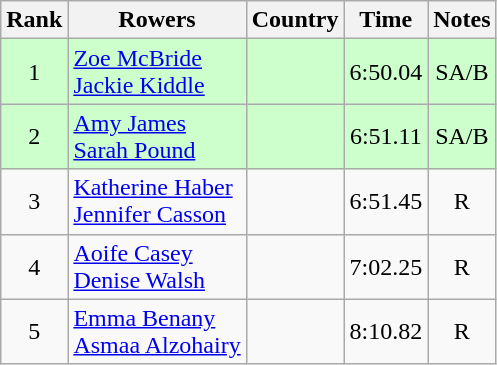<table class="wikitable" style="text-align:center">
<tr>
<th>Rank</th>
<th>Rowers</th>
<th>Country</th>
<th>Time</th>
<th>Notes</th>
</tr>
<tr bgcolor=ccffcc>
<td>1</td>
<td align="left"><a href='#'>Zoe McBride</a><br><a href='#'>Jackie Kiddle</a></td>
<td align="left"></td>
<td>6:50.04</td>
<td>SA/B</td>
</tr>
<tr bgcolor=ccffcc>
<td>2</td>
<td align="left"><a href='#'>Amy James</a><br><a href='#'>Sarah Pound</a></td>
<td align="left"></td>
<td>6:51.11</td>
<td>SA/B</td>
</tr>
<tr>
<td>3</td>
<td align="left"><a href='#'>Katherine Haber</a><br><a href='#'>Jennifer Casson</a></td>
<td align="left"></td>
<td>6:51.45</td>
<td>R</td>
</tr>
<tr>
<td>4</td>
<td align="left"><a href='#'>Aoife Casey</a><br><a href='#'>Denise Walsh</a></td>
<td align="left"></td>
<td>7:02.25</td>
<td>R</td>
</tr>
<tr>
<td>5</td>
<td align="left"><a href='#'>Emma Benany</a><br><a href='#'>Asmaa Alzohairy</a></td>
<td align="left"></td>
<td>8:10.82</td>
<td>R</td>
</tr>
</table>
